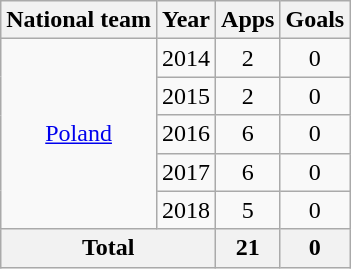<table class="wikitable" style="text-align:center">
<tr>
<th>National team</th>
<th>Year</th>
<th>Apps</th>
<th>Goals</th>
</tr>
<tr>
<td rowspan="5"><a href='#'>Poland</a></td>
<td>2014</td>
<td>2</td>
<td>0</td>
</tr>
<tr>
<td>2015</td>
<td>2</td>
<td>0</td>
</tr>
<tr>
<td>2016</td>
<td>6</td>
<td>0</td>
</tr>
<tr>
<td>2017</td>
<td>6</td>
<td>0</td>
</tr>
<tr>
<td>2018</td>
<td>5</td>
<td>0</td>
</tr>
<tr>
<th colspan="2">Total</th>
<th>21</th>
<th>0</th>
</tr>
</table>
